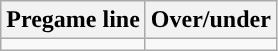<table class="wikitable">
<tr align="center">
<th>Pregame line</th>
<th>Over/under</th>
</tr>
<tr align="center">
<td></td>
<td></td>
</tr>
</table>
